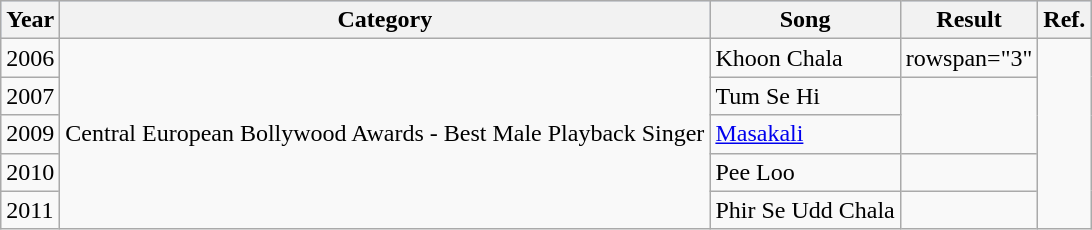<table class="wikitable">
<tr ---- bgcolor="#bfd7ff">
<th>Year</th>
<th>Category</th>
<th>Song</th>
<th>Result</th>
<th>Ref.</th>
</tr>
<tr>
<td>2006</td>
<td rowspan="5">Central European Bollywood Awards - Best Male Playback Singer</td>
<td>Khoon Chala</td>
<td>rowspan="3" </td>
<td rowspan="5"></td>
</tr>
<tr>
<td>2007</td>
<td>Tum Se Hi</td>
</tr>
<tr>
<td>2009</td>
<td><a href='#'>Masakali</a></td>
</tr>
<tr>
<td>2010</td>
<td>Pee Loo</td>
<td></td>
</tr>
<tr>
<td>2011</td>
<td>Phir Se Udd Chala</td>
<td></td>
</tr>
</table>
